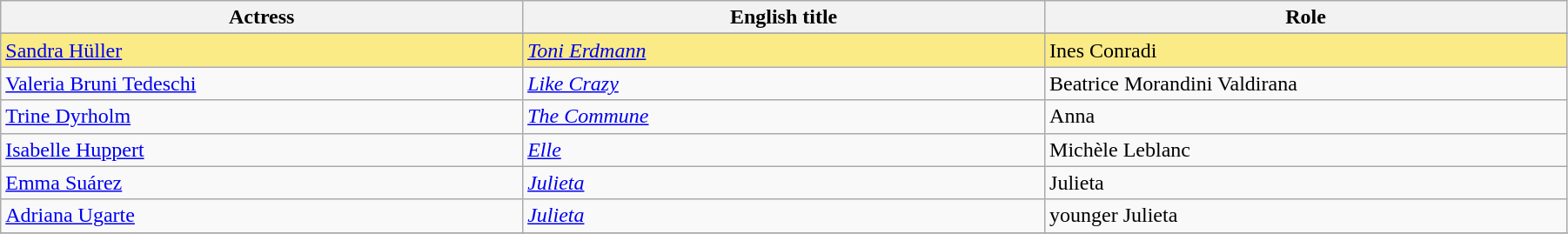<table class="wikitable" width="95%" cellpadding="5">
<tr>
<th width="18%">Actress</th>
<th width="18%">English title</th>
<th width="18%">Role</th>
</tr>
<tr>
</tr>
<tr style="background:#FAEB86">
<td> <a href='#'>Sandra Hüller</a></td>
<td><em><a href='#'>Toni Erdmann</a></em></td>
<td>Ines Conradi</td>
</tr>
<tr>
<td> <a href='#'>Valeria Bruni Tedeschi</a></td>
<td><em><a href='#'>Like Crazy</a></em></td>
<td>Beatrice Morandini Valdirana</td>
</tr>
<tr>
<td> <a href='#'>Trine Dyrholm</a></td>
<td><em><a href='#'>The Commune</a></em></td>
<td>Anna</td>
</tr>
<tr>
<td> <a href='#'>Isabelle Huppert</a></td>
<td><em><a href='#'>Elle</a></em></td>
<td>Michèle Leblanc</td>
</tr>
<tr>
<td> <a href='#'>Emma Suárez</a></td>
<td><em><a href='#'>Julieta</a></em></td>
<td>Julieta</td>
</tr>
<tr>
<td> <a href='#'>Adriana Ugarte</a></td>
<td><em><a href='#'>Julieta</a></em></td>
<td>younger Julieta</td>
</tr>
<tr>
</tr>
</table>
